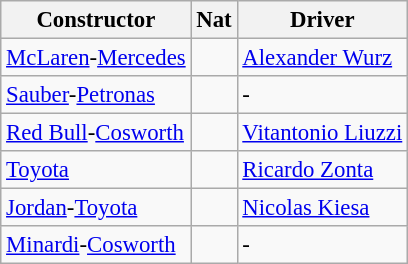<table class="wikitable" style="font-size: 95%">
<tr>
<th>Constructor</th>
<th>Nat</th>
<th>Driver</th>
</tr>
<tr>
<td><a href='#'>McLaren</a>-<a href='#'>Mercedes</a></td>
<td></td>
<td><a href='#'>Alexander Wurz</a></td>
</tr>
<tr>
<td><a href='#'>Sauber</a>-<a href='#'>Petronas</a></td>
<td></td>
<td>-</td>
</tr>
<tr>
<td><a href='#'>Red Bull</a>-<a href='#'>Cosworth</a></td>
<td></td>
<td><a href='#'>Vitantonio Liuzzi</a></td>
</tr>
<tr>
<td><a href='#'>Toyota</a></td>
<td></td>
<td><a href='#'>Ricardo Zonta</a></td>
</tr>
<tr>
<td><a href='#'>Jordan</a>-<a href='#'>Toyota</a></td>
<td></td>
<td><a href='#'>Nicolas Kiesa</a></td>
</tr>
<tr>
<td><a href='#'>Minardi</a>-<a href='#'>Cosworth</a></td>
<td></td>
<td>-</td>
</tr>
</table>
